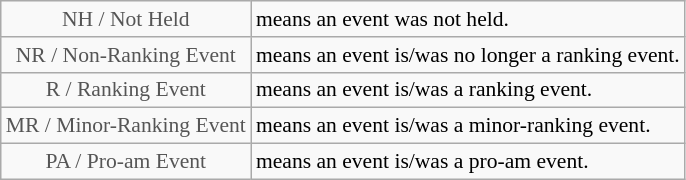<table class="wikitable" style="font-size:90%">
<tr>
<td style="text-align:center; color:#555555;" colspan="4">NH / Not Held</td>
<td>means an event was not held.</td>
</tr>
<tr>
<td style="text-align:center; color:#555555;" colspan="4">NR / Non-Ranking Event</td>
<td>means an event is/was no longer a ranking event.</td>
</tr>
<tr>
<td style="text-align:center; color:#555555;" colspan="4">R / Ranking Event</td>
<td>means an event is/was a ranking event.</td>
</tr>
<tr>
<td style="text-align:center; color:#555555;" colspan="4">MR / Minor-Ranking Event</td>
<td>means an event is/was a minor-ranking event.</td>
</tr>
<tr>
<td style="text-align:center; color:#555555;" colspan="4">PA / Pro-am Event</td>
<td>means an event is/was a pro-am event.</td>
</tr>
</table>
